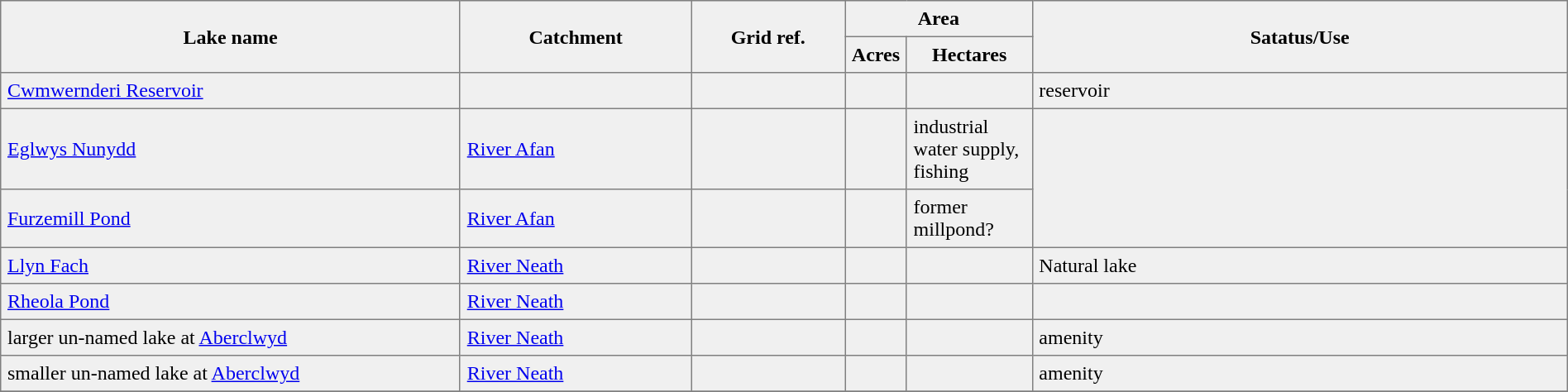<table border=1 cellspacing=0 cellpadding=5 style="border-collapse: collapse; background:#f0f0f0;" class="sortable">
<tr>
<th rowspan=2 width=30%>Lake name</th>
<th rowspan=2 width=15%>Catchment</th>
<th rowspan=2 width=10%>Grid ref.</th>
<th colspan=2 width=10%>Area</th>
<th rowspan=2 width=35%>Satatus/Use</th>
</tr>
<tr>
<th>Acres</th>
<th>Hectares</th>
</tr>
<tr>
<td><a href='#'>Cwmwernderi Reservoir</a></td>
<td></td>
<td></td>
<td></td>
<td></td>
<td>reservoir</td>
</tr>
<tr>
<td><a href='#'>Eglwys Nunydd</a></td>
<td><a href='#'>River Afan</a></td>
<td></td>
<td></td>
<td>industrial water supply, fishing</td>
</tr>
<tr>
<td><a href='#'>Furzemill Pond</a></td>
<td><a href='#'>River Afan</a></td>
<td></td>
<td></td>
<td>former millpond?</td>
</tr>
<tr>
<td><a href='#'>Llyn Fach</a></td>
<td><a href='#'>River Neath</a></td>
<td></td>
<td></td>
<td></td>
<td>Natural lake</td>
</tr>
<tr>
<td><a href='#'>Rheola Pond</a></td>
<td><a href='#'>River Neath</a></td>
<td></td>
<td></td>
<td></td>
<td></td>
</tr>
<tr>
<td>larger un-named lake at <a href='#'>Aberclwyd</a></td>
<td><a href='#'>River Neath</a></td>
<td></td>
<td></td>
<td></td>
<td>amenity</td>
</tr>
<tr>
<td>smaller un-named lake at <a href='#'>Aberclwyd</a></td>
<td><a href='#'>River Neath</a></td>
<td></td>
<td></td>
<td></td>
<td>amenity</td>
</tr>
<tr>
</tr>
</table>
